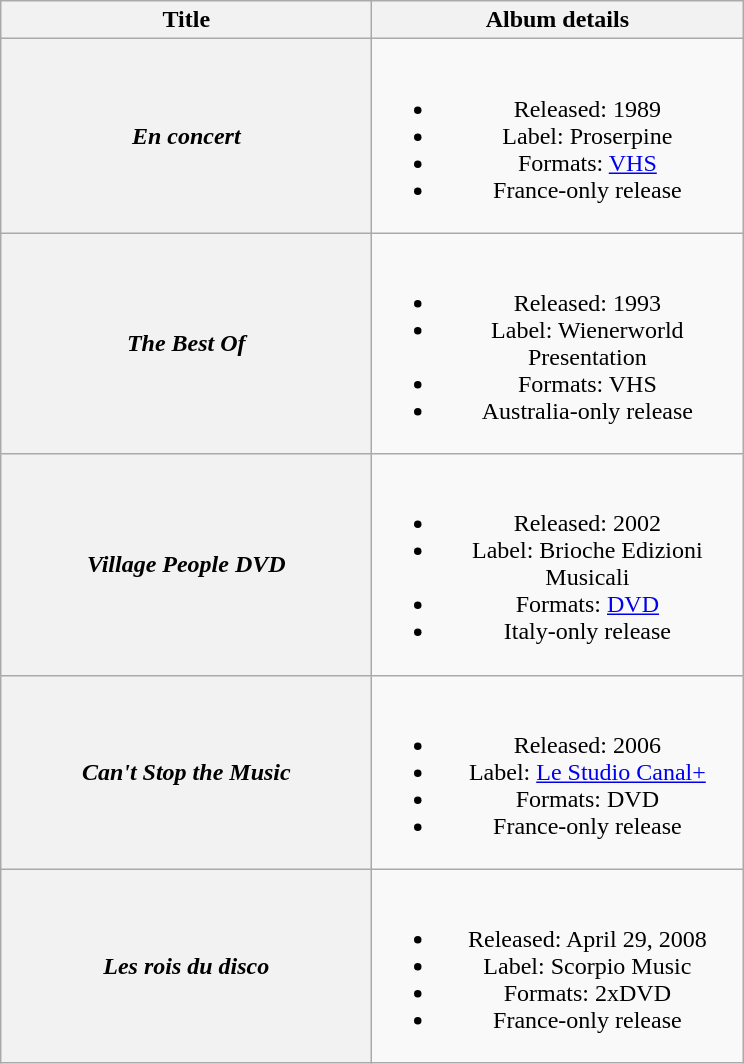<table class="wikitable plainrowheaders" style="text-align:center;">
<tr>
<th scope="col" style="width:15em;">Title</th>
<th scope="col" style="width:15em;">Album details</th>
</tr>
<tr>
<th scope="row"><em>En concert</em></th>
<td><br><ul><li>Released: 1989</li><li>Label: Proserpine</li><li>Formats: <a href='#'>VHS</a></li><li>France-only release</li></ul></td>
</tr>
<tr>
<th scope="row"><em>The Best Of</em></th>
<td><br><ul><li>Released: 1993</li><li>Label: Wienerworld Presentation</li><li>Formats: VHS</li><li>Australia-only release</li></ul></td>
</tr>
<tr>
<th scope="row"><em>Village People DVD</em></th>
<td><br><ul><li>Released: 2002</li><li>Label: Brioche Edizioni Musicali</li><li>Formats: <a href='#'>DVD</a></li><li>Italy-only release</li></ul></td>
</tr>
<tr>
<th scope="row"><em>Can't Stop the Music</em></th>
<td><br><ul><li>Released: 2006</li><li>Label: <a href='#'>Le Studio Canal+</a></li><li>Formats: DVD</li><li>France-only release</li></ul></td>
</tr>
<tr>
<th scope="row"><em>Les rois du disco</em></th>
<td><br><ul><li>Released: April 29, 2008</li><li>Label: Scorpio Music</li><li>Formats: 2xDVD</li><li>France-only release</li></ul></td>
</tr>
</table>
